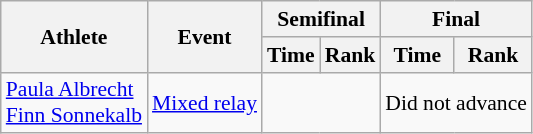<table class="wikitable" style="font-size:90%">
<tr>
<th rowspan=2>Athlete</th>
<th rowspan=2>Event</th>
<th colspan=2>Semifinal</th>
<th colspan=2>Final</th>
</tr>
<tr>
<th>Time</th>
<th>Rank</th>
<th>Time</th>
<th>Rank</th>
</tr>
<tr align=center>
<td align=left><a href='#'>Paula Albrecht</a><br><a href='#'>Finn Sonnekalb</a></td>
<td align=left><a href='#'>Mixed relay</a></td>
<td colspan=2></td>
<td colspan=2>Did not advance</td>
</tr>
</table>
